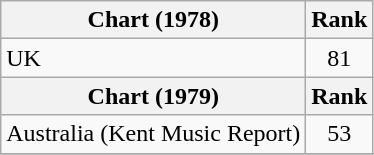<table class="wikitable sortable">
<tr>
<th>Chart (1978)</th>
<th>Rank</th>
</tr>
<tr>
<td>UK </td>
<td style="text-align:center;">81</td>
</tr>
<tr>
<th>Chart (1979)</th>
<th>Rank</th>
</tr>
<tr>
<td>Australia (Kent Music Report)</td>
<td style="text-align:center;">53</td>
</tr>
<tr>
</tr>
</table>
